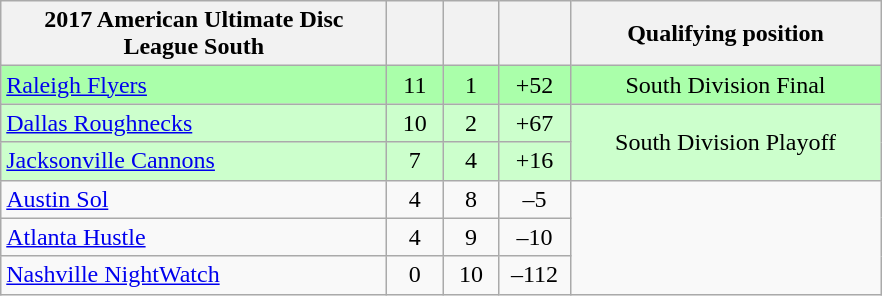<table class="wikitable" style="text-align:center;">
<tr>
<th width=250>2017 American Ultimate Disc League South</th>
<th width=30></th>
<th width=30></th>
<th width=40></th>
<th width=200>Qualifying position</th>
</tr>
<tr style="background:#afa">
<td style="text-align:left;"><a href='#'>Raleigh Flyers</a></td>
<td>11</td>
<td>1</td>
<td>+52</td>
<td>South Division Final</td>
</tr>
<tr style="background:#cfc">
<td style="text-align:left;"><a href='#'>Dallas Roughnecks</a></td>
<td>10</td>
<td>2</td>
<td>+67</td>
<td rowspan=2>South Division Playoff</td>
</tr>
<tr style="background:#cfc">
<td style="text-align:left;"><a href='#'>Jacksonville Cannons</a></td>
<td>7</td>
<td>4</td>
<td>+16</td>
</tr>
<tr>
<td style="text-align:left;"><a href='#'>Austin Sol</a></td>
<td>4</td>
<td>8</td>
<td>–5</td>
<td rowspan=3></td>
</tr>
<tr>
<td style="text-align:left;"><a href='#'>Atlanta Hustle</a></td>
<td>4</td>
<td>9</td>
<td>–10</td>
</tr>
<tr>
<td style="text-align:left;"><a href='#'>Nashville NightWatch</a></td>
<td>0</td>
<td>10</td>
<td>–112</td>
</tr>
</table>
